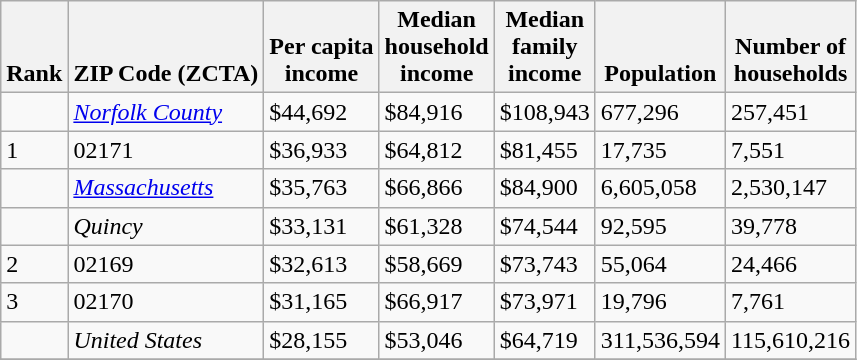<table class="wikitable sortable">
<tr valign=bottom>
<th>Rank</th>
<th>ZIP Code (ZCTA)</th>
<th>Per capita<br>income</th>
<th>Median<br>household<br>income</th>
<th>Median<br>family<br>income</th>
<th>Population</th>
<th>Number of<br>households</th>
</tr>
<tr>
<td></td>
<td><em><a href='#'>Norfolk County</a></em></td>
<td>$44,692</td>
<td>$84,916</td>
<td>$108,943</td>
<td>677,296</td>
<td>257,451</td>
</tr>
<tr>
<td>1</td>
<td>02171</td>
<td>$36,933</td>
<td>$64,812</td>
<td>$81,455</td>
<td>17,735</td>
<td>7,551</td>
</tr>
<tr>
<td></td>
<td><em><a href='#'>Massachusetts</a></em></td>
<td>$35,763</td>
<td>$66,866</td>
<td>$84,900</td>
<td>6,605,058</td>
<td>2,530,147</td>
</tr>
<tr>
<td></td>
<td><em>Quincy</em></td>
<td>$33,131</td>
<td>$61,328</td>
<td>$74,544</td>
<td>92,595</td>
<td>39,778</td>
</tr>
<tr>
<td>2</td>
<td>02169</td>
<td>$32,613</td>
<td>$58,669</td>
<td>$73,743</td>
<td>55,064</td>
<td>24,466</td>
</tr>
<tr>
<td>3</td>
<td>02170</td>
<td>$31,165</td>
<td>$66,917</td>
<td>$73,971</td>
<td>19,796</td>
<td>7,761</td>
</tr>
<tr>
<td></td>
<td><em>United States</em></td>
<td>$28,155</td>
<td>$53,046</td>
<td>$64,719</td>
<td>311,536,594</td>
<td>115,610,216</td>
</tr>
<tr>
</tr>
</table>
